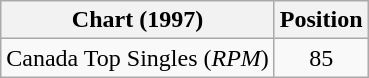<table class="wikitable sortable">
<tr>
<th>Chart (1997)</th>
<th>Position</th>
</tr>
<tr>
<td align="left">Canada Top Singles (<em>RPM</em>)</td>
<td style="text-align:center;">85</td>
</tr>
</table>
